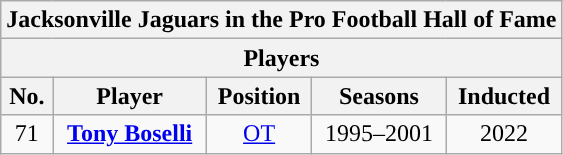<table class="wikitable" style="text-align:center;">
<tr>
<th colspan="5">Jacksonville Jaguars in the Pro Football Hall of Fame</th>
</tr>
<tr>
<th colspan="5">Players</th>
</tr>
<tr>
<th>No.</th>
<th>Player</th>
<th>Position</th>
<th>Seasons</th>
<th>Inducted</th>
</tr>
<tr>
<td>71</td>
<td><strong><a href='#'>Tony Boselli</a></strong></td>
<td><a href='#'>OT</a></td>
<td>1995–2001</td>
<td>2022</td>
</tr>
</table>
